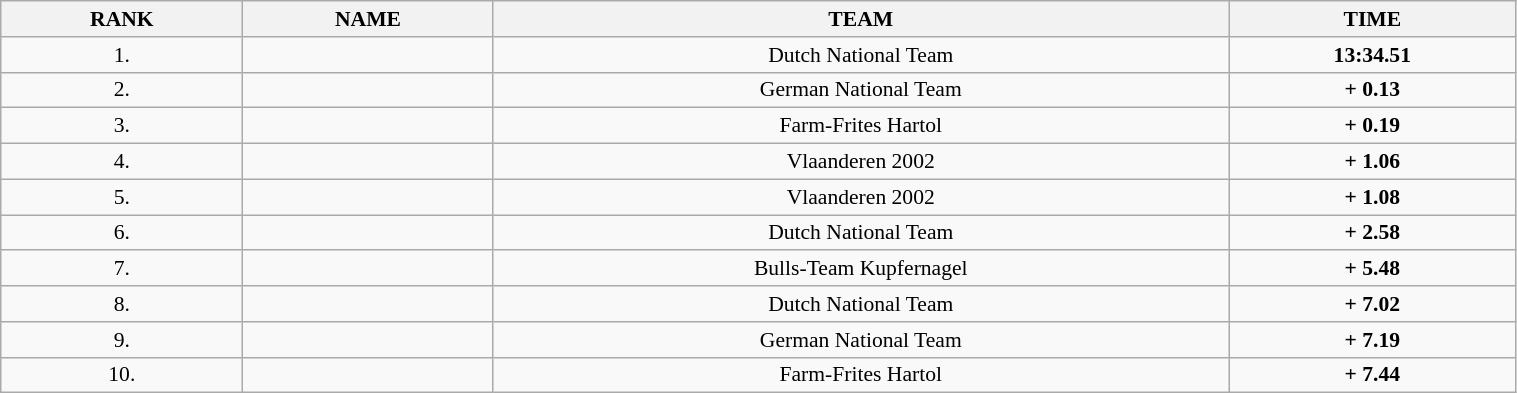<table class=wikitable style="font-size:90%" width="80%">
<tr>
<th>RANK</th>
<th>NAME</th>
<th>TEAM</th>
<th>TIME</th>
</tr>
<tr>
<td align="center">1.</td>
<td></td>
<td align="center">Dutch National Team</td>
<td align="center"><strong>13:34.51</strong></td>
</tr>
<tr>
<td align="center">2.</td>
<td></td>
<td align="center">German National Team</td>
<td align="center"><strong>+ 0.13</strong></td>
</tr>
<tr>
<td align="center">3.</td>
<td></td>
<td align="center">Farm-Frites Hartol</td>
<td align="center"><strong>+ 0.19</strong></td>
</tr>
<tr>
<td align="center">4.</td>
<td></td>
<td align="center">Vlaanderen 2002</td>
<td align="center"><strong>+ 1.06</strong></td>
</tr>
<tr>
<td align="center">5.</td>
<td></td>
<td align="center">Vlaanderen 2002</td>
<td align="center"><strong>+ 1.08</strong></td>
</tr>
<tr>
<td align="center">6.</td>
<td></td>
<td align="center">Dutch National Team</td>
<td align="center"><strong>+ 2.58</strong></td>
</tr>
<tr>
<td align="center">7.</td>
<td></td>
<td align="center">Bulls-Team Kupfernagel</td>
<td align="center"><strong>+ 5.48</strong></td>
</tr>
<tr>
<td align="center">8.</td>
<td></td>
<td align="center">Dutch National Team</td>
<td align="center"><strong>+ 7.02</strong></td>
</tr>
<tr>
<td align="center">9.</td>
<td></td>
<td align="center">German National Team</td>
<td align="center"><strong>+ 7.19</strong></td>
</tr>
<tr>
<td align="center">10.</td>
<td></td>
<td align="center">Farm-Frites Hartol</td>
<td align="center"><strong>+ 7.44</strong></td>
</tr>
</table>
